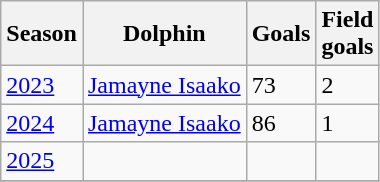<table class="wikitable">
<tr>
<th>Season</th>
<th>Dolphin</th>
<th>Goals</th>
<th>Field<br>goals</th>
</tr>
<tr>
<td><a href='#'>2023</a></td>
<td><a href='#'>Jamayne Isaako</a></td>
<td>73</td>
<td>2</td>
</tr>
<tr>
<td><a href='#'>2024</a></td>
<td><a href='#'>Jamayne Isaako</a></td>
<td>86</td>
<td>1</td>
</tr>
<tr>
<td><a href='#'>2025</a></td>
<td></td>
<td></td>
<td></td>
</tr>
<tr>
</tr>
</table>
